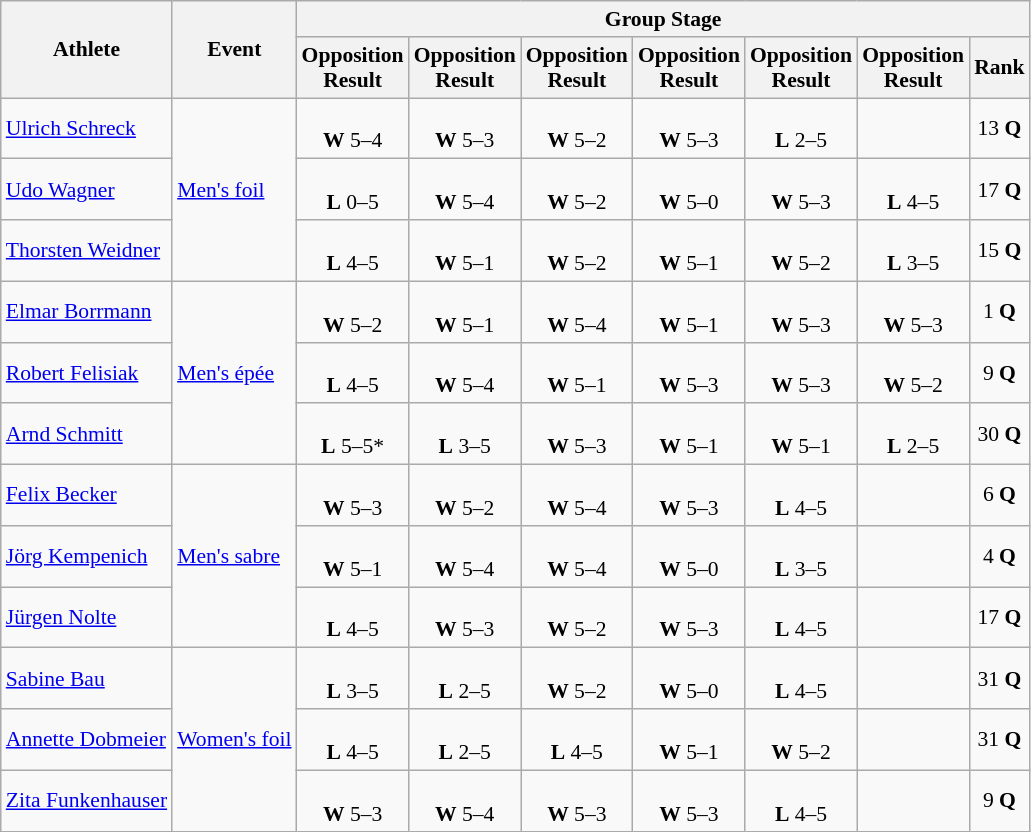<table class=wikitable style="font-size:90%">
<tr>
<th rowspan="2">Athlete</th>
<th rowspan="2">Event</th>
<th colspan="7">Group Stage</th>
</tr>
<tr>
<th>Opposition<br>Result</th>
<th>Opposition<br>Result</th>
<th>Opposition<br>Result</th>
<th>Opposition<br>Result</th>
<th>Opposition<br>Result</th>
<th>Opposition<br>Result</th>
<th>Rank</th>
</tr>
<tr align=center>
<td align=left><a href='#'>Ulrich Schreck</a></td>
<td align=left rowspan=3><a href='#'>Men's foil</a></td>
<td><br><strong>W</strong> 5–4</td>
<td><br><strong>W</strong> 5–3</td>
<td><br><strong>W</strong> 5–2</td>
<td><br><strong>W</strong> 5–3</td>
<td><br><strong>L</strong> 2–5</td>
<td></td>
<td>13 <strong>Q</strong></td>
</tr>
<tr align=center>
<td align=left><a href='#'>Udo Wagner</a></td>
<td><br><strong>L</strong> 0–5</td>
<td><br><strong>W</strong> 5–4</td>
<td><br><strong>W</strong> 5–2</td>
<td><br><strong>W</strong> 5–0</td>
<td><br><strong>W</strong> 5–3</td>
<td><br><strong>L</strong> 4–5</td>
<td>17 <strong>Q</strong></td>
</tr>
<tr align=center>
<td align=left><a href='#'>Thorsten Weidner</a></td>
<td><br><strong>L</strong> 4–5</td>
<td><br><strong>W</strong> 5–1</td>
<td><br><strong>W</strong> 5–2</td>
<td><br><strong>W</strong> 5–1</td>
<td><br><strong>W</strong> 5–2</td>
<td><br><strong>L</strong> 3–5</td>
<td>15 <strong>Q</strong></td>
</tr>
<tr align=center>
<td align=left><a href='#'>Elmar Borrmann</a></td>
<td align=left rowspan=3><a href='#'>Men's épée</a></td>
<td><br><strong>W</strong> 5–2</td>
<td><br><strong>W</strong> 5–1</td>
<td><br><strong>W</strong> 5–4</td>
<td><br><strong>W</strong> 5–1</td>
<td><br><strong>W</strong> 5–3</td>
<td><br><strong>W</strong> 5–3</td>
<td>1 <strong>Q</strong></td>
</tr>
<tr align=center>
<td align=left><a href='#'>Robert Felisiak</a></td>
<td><br><strong>L</strong> 4–5</td>
<td><br><strong>W</strong> 5–4</td>
<td><br><strong>W</strong> 5–1</td>
<td><br><strong>W</strong> 5–3</td>
<td><br><strong>W</strong> 5–3</td>
<td><br><strong>W</strong> 5–2</td>
<td>9 <strong>Q</strong></td>
</tr>
<tr align=center>
<td align=left><a href='#'>Arnd Schmitt</a></td>
<td><br><strong>L</strong> 5–5*</td>
<td><br><strong>L</strong> 3–5</td>
<td><br><strong>W</strong> 5–3</td>
<td><br><strong>W</strong> 5–1</td>
<td><br><strong>W</strong> 5–1</td>
<td><br><strong>L</strong> 2–5</td>
<td>30 <strong>Q</strong></td>
</tr>
<tr align=center>
<td align=left><a href='#'>Felix Becker</a></td>
<td align=left rowspan=3><a href='#'>Men's sabre</a></td>
<td><br><strong>W</strong> 5–3</td>
<td><br><strong>W</strong> 5–2</td>
<td><br><strong>W</strong> 5–4</td>
<td><br><strong>W</strong> 5–3</td>
<td><br><strong>L</strong> 4–5</td>
<td></td>
<td>6 <strong>Q</strong></td>
</tr>
<tr align=center>
<td align=left><a href='#'>Jörg Kempenich</a></td>
<td><br><strong>W</strong> 5–1</td>
<td><br><strong>W</strong> 5–4</td>
<td><br><strong>W</strong> 5–4</td>
<td><br><strong>W</strong> 5–0</td>
<td><br><strong>L</strong> 3–5</td>
<td></td>
<td>4 <strong>Q</strong></td>
</tr>
<tr align=center>
<td align=left><a href='#'>Jürgen Nolte</a></td>
<td><br><strong>L</strong> 4–5</td>
<td><br><strong>W</strong> 5–3</td>
<td><br><strong>W</strong> 5–2</td>
<td><br><strong>W</strong> 5–3</td>
<td><br><strong>L</strong> 4–5</td>
<td></td>
<td>17 <strong>Q</strong></td>
</tr>
<tr align=center>
<td align=left><a href='#'>Sabine Bau</a></td>
<td align=left rowspan=3><a href='#'>Women's foil</a></td>
<td><br><strong>L</strong> 3–5</td>
<td><br><strong>L</strong> 2–5</td>
<td><br><strong>W</strong> 5–2</td>
<td><br><strong>W</strong> 5–0</td>
<td><br><strong>L</strong> 4–5</td>
<td></td>
<td>31 <strong>Q</strong></td>
</tr>
<tr align=center>
<td align=left><a href='#'>Annette Dobmeier</a></td>
<td><br><strong>L</strong> 4–5</td>
<td><br><strong>L</strong> 2–5</td>
<td><br><strong>L</strong> 4–5</td>
<td><br><strong>W</strong> 5–1</td>
<td><br><strong>W</strong> 5–2</td>
<td></td>
<td>31 <strong>Q</strong></td>
</tr>
<tr align=center>
<td align=left><a href='#'>Zita Funkenhauser</a></td>
<td><br><strong>W</strong> 5–3</td>
<td><br><strong>W</strong> 5–4</td>
<td><br><strong>W</strong> 5–3</td>
<td><br><strong>W</strong> 5–3</td>
<td><br><strong>L</strong> 4–5</td>
<td></td>
<td>9 <strong>Q</strong></td>
</tr>
</table>
